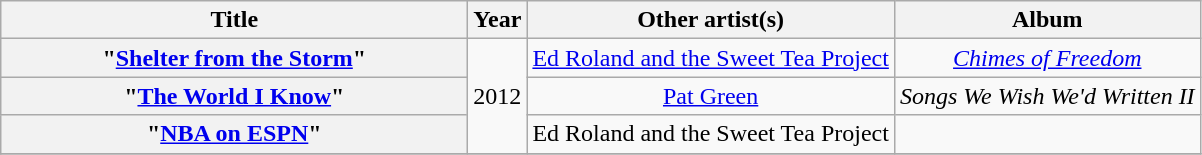<table class="wikitable plainrowheaders" style="text-align:center;" border="1">
<tr>
<th scope="col" style="width:19em;">Title</th>
<th scope="col">Year</th>
<th scope="col">Other artist(s)</th>
<th scope="col">Album</th>
</tr>
<tr>
<th scope="row">"<a href='#'>Shelter from the Storm</a>"</th>
<td rowspan="3">2012</td>
<td><a href='#'>Ed Roland and the Sweet Tea Project</a></td>
<td><em><a href='#'>Chimes of Freedom</a></em></td>
</tr>
<tr>
<th scope="row">"<a href='#'>The World I Know</a>"</th>
<td><a href='#'>Pat Green</a></td>
<td><em>Songs We Wish We'd Written II</em></td>
</tr>
<tr>
<th scope="row">"<a href='#'>NBA on ESPN</a>"</th>
<td>Ed Roland and the Sweet Tea Project</td>
<td></td>
</tr>
<tr>
</tr>
</table>
